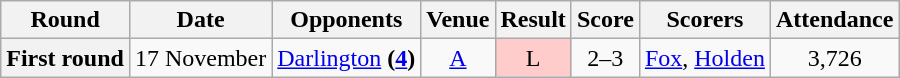<table class="wikitable" style="text-align:center">
<tr>
<th>Round</th>
<th>Date</th>
<th>Opponents</th>
<th>Venue</th>
<th>Result</th>
<th>Score</th>
<th>Scorers</th>
<th>Attendance</th>
</tr>
<tr>
<th>First round</th>
<td>17 November</td>
<td><a href='#'>Darlington</a> <strong>(<a href='#'>4</a>)</strong></td>
<td><a href='#'>A</a></td>
<td style="background-color:#FFCCCC">L</td>
<td>2–3</td>
<td align="left"><a href='#'>Fox</a>, <a href='#'>Holden</a></td>
<td>3,726</td>
</tr>
</table>
